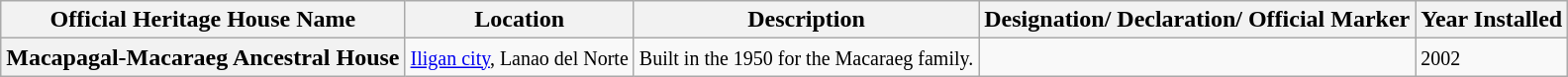<table class="wikitable sortable">
<tr>
<th>Official Heritage House Name</th>
<th>Location</th>
<th>Description</th>
<th>Designation/ Declaration/ Official Marker</th>
<th>Year Installed</th>
</tr>
<tr>
<th>Macapagal-Macaraeg Ancestral House</th>
<td><small><a href='#'>Iligan city</a>, Lanao del Norte</small></td>
<td><small>Built in the 1950  for the Macaraeg family.</small></td>
<td></td>
<td><small>2002</small></td>
</tr>
</table>
